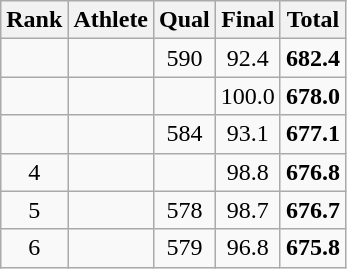<table class="wikitable sortable" style="text-align:center">
<tr>
<th>Rank</th>
<th>Athlete</th>
<th>Qual</th>
<th>Final</th>
<th>Total</th>
</tr>
<tr>
<td></td>
<td align=left></td>
<td>590</td>
<td>92.4</td>
<td><strong>682.4</strong></td>
</tr>
<tr>
<td></td>
<td align=left></td>
<td></td>
<td>100.0</td>
<td><strong>678.0</strong></td>
</tr>
<tr>
<td></td>
<td align=left></td>
<td>584</td>
<td>93.1</td>
<td><strong>677.1</strong></td>
</tr>
<tr>
<td>4</td>
<td align=left></td>
<td></td>
<td>98.8</td>
<td><strong>676.8</strong></td>
</tr>
<tr>
<td>5</td>
<td align=left></td>
<td>578</td>
<td>98.7</td>
<td><strong>676.7</strong></td>
</tr>
<tr>
<td>6</td>
<td align=left></td>
<td>579</td>
<td>96.8</td>
<td><strong>675.8</strong></td>
</tr>
</table>
